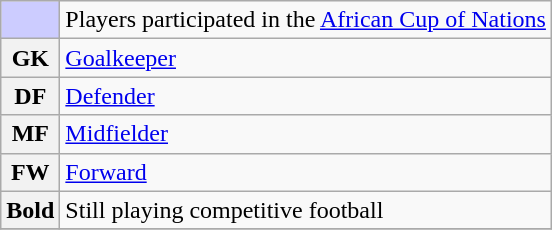<table class="wikitable">
<tr>
<td style="background-color:#CCCCFF"></td>
<td>Players participated in the <a href='#'>African Cup of Nations</a></td>
</tr>
<tr>
<th>GK</th>
<td colspan="3"><a href='#'>Goalkeeper</a></td>
</tr>
<tr>
<th>DF</th>
<td colspan="3"><a href='#'>Defender</a></td>
</tr>
<tr>
<th>MF</th>
<td colspan="3"><a href='#'>Midfielder</a></td>
</tr>
<tr>
<th>FW</th>
<td colspan="3"><a href='#'>Forward</a></td>
</tr>
<tr>
<th><strong>Bold</strong></th>
<td colspan="3">Still playing competitive football</td>
</tr>
<tr>
</tr>
</table>
